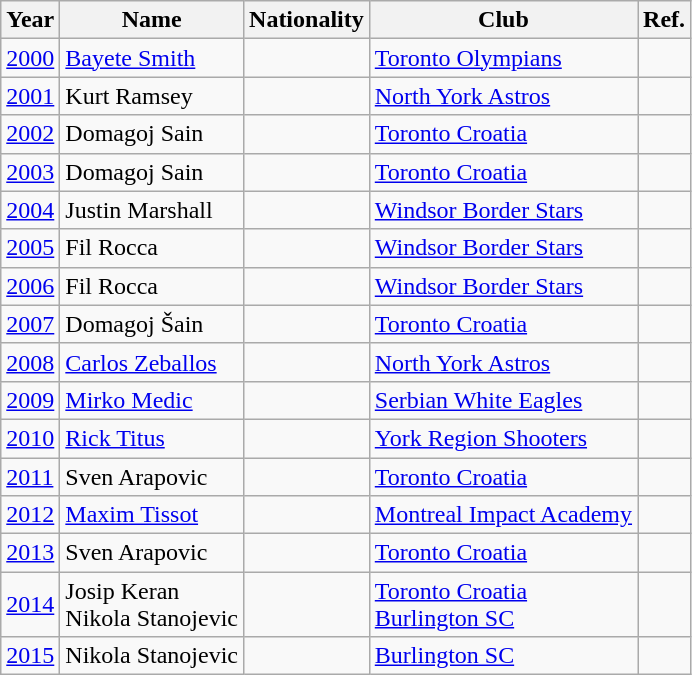<table class="wikitable sortable">
<tr>
<th>Year</th>
<th>Name</th>
<th>Nationality</th>
<th>Club</th>
<th>Ref.</th>
</tr>
<tr>
<td><a href='#'>2000</a></td>
<td><a href='#'>Bayete Smith</a></td>
<td></td>
<td><a href='#'>Toronto Olympians</a></td>
<td></td>
</tr>
<tr>
<td><a href='#'>2001</a></td>
<td>Kurt Ramsey</td>
<td></td>
<td><a href='#'>North York Astros</a></td>
<td></td>
</tr>
<tr>
<td><a href='#'>2002</a></td>
<td>Domagoj Sain</td>
<td></td>
<td><a href='#'>Toronto Croatia</a></td>
<td></td>
</tr>
<tr>
<td><a href='#'>2003</a></td>
<td>Domagoj Sain</td>
<td></td>
<td><a href='#'>Toronto Croatia</a></td>
<td></td>
</tr>
<tr>
<td><a href='#'>2004</a></td>
<td>Justin Marshall</td>
<td></td>
<td><a href='#'>Windsor Border Stars</a></td>
<td></td>
</tr>
<tr>
<td><a href='#'>2005</a></td>
<td>Fil Rocca</td>
<td></td>
<td><a href='#'>Windsor Border Stars</a></td>
<td></td>
</tr>
<tr>
<td><a href='#'>2006</a></td>
<td>Fil Rocca</td>
<td></td>
<td><a href='#'>Windsor Border Stars</a></td>
<td></td>
</tr>
<tr>
<td><a href='#'>2007</a></td>
<td>Domagoj Šain</td>
<td></td>
<td><a href='#'>Toronto Croatia</a></td>
<td></td>
</tr>
<tr>
<td><a href='#'>2008</a></td>
<td><a href='#'>Carlos Zeballos</a></td>
<td></td>
<td><a href='#'>North York Astros</a></td>
<td></td>
</tr>
<tr>
<td><a href='#'>2009</a></td>
<td><a href='#'>Mirko Medic</a></td>
<td></td>
<td><a href='#'>Serbian White Eagles</a></td>
<td></td>
</tr>
<tr>
<td><a href='#'>2010</a></td>
<td><a href='#'>Rick Titus</a></td>
<td></td>
<td><a href='#'>York Region Shooters</a></td>
<td></td>
</tr>
<tr>
<td><a href='#'>2011</a></td>
<td>Sven Arapovic</td>
<td></td>
<td><a href='#'>Toronto Croatia</a></td>
<td></td>
</tr>
<tr>
<td><a href='#'>2012</a></td>
<td><a href='#'>Maxim Tissot</a></td>
<td></td>
<td><a href='#'>Montreal Impact Academy</a></td>
<td></td>
</tr>
<tr>
<td><a href='#'>2013</a></td>
<td>Sven Arapovic</td>
<td></td>
<td><a href='#'>Toronto Croatia</a></td>
<td></td>
</tr>
<tr>
<td><a href='#'>2014</a></td>
<td>Josip Keran<br>Nikola Stanojevic</td>
<td><br></td>
<td><a href='#'>Toronto Croatia</a><br><a href='#'>Burlington SC</a></td>
<td></td>
</tr>
<tr>
<td><a href='#'>2015</a></td>
<td>Nikola Stanojevic</td>
<td></td>
<td><a href='#'>Burlington SC</a></td>
<td></td>
</tr>
</table>
